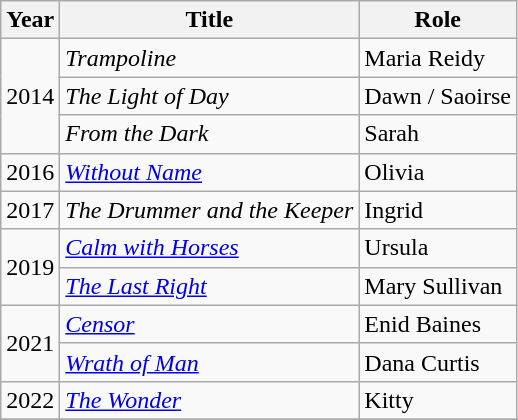<table class="wikitable">
<tr>
<th>Year</th>
<th>Title</th>
<th>Role</th>
</tr>
<tr>
<td rowspan="3">2014</td>
<td><em>Trampoline</em></td>
<td>Maria Reidy</td>
</tr>
<tr>
<td><em>The Light of Day</em></td>
<td>Dawn / Saoirse</td>
</tr>
<tr>
<td><em>From the Dark</em></td>
<td>Sarah</td>
</tr>
<tr>
<td>2016</td>
<td><a href='#'><em>Without Name</em></a></td>
<td>Olivia</td>
</tr>
<tr>
<td>2017</td>
<td><em>The Drummer and the Keeper</em></td>
<td>Ingrid</td>
</tr>
<tr>
<td rowspan="2">2019</td>
<td><em><a href='#'>Calm with Horses</a></em></td>
<td>Ursula</td>
</tr>
<tr>
<td><em><a href='#'>The Last Right</a></em></td>
<td>Mary Sullivan</td>
</tr>
<tr>
<td rowspan="2">2021</td>
<td><em><a href='#'>Censor</a></em></td>
<td>Enid Baines</td>
</tr>
<tr>
<td><em><a href='#'>Wrath of Man</a></em></td>
<td>Dana Curtis</td>
</tr>
<tr>
<td>2022</td>
<td><em><a href='#'>The Wonder</a></em></td>
<td>Kitty</td>
</tr>
<tr>
</tr>
</table>
